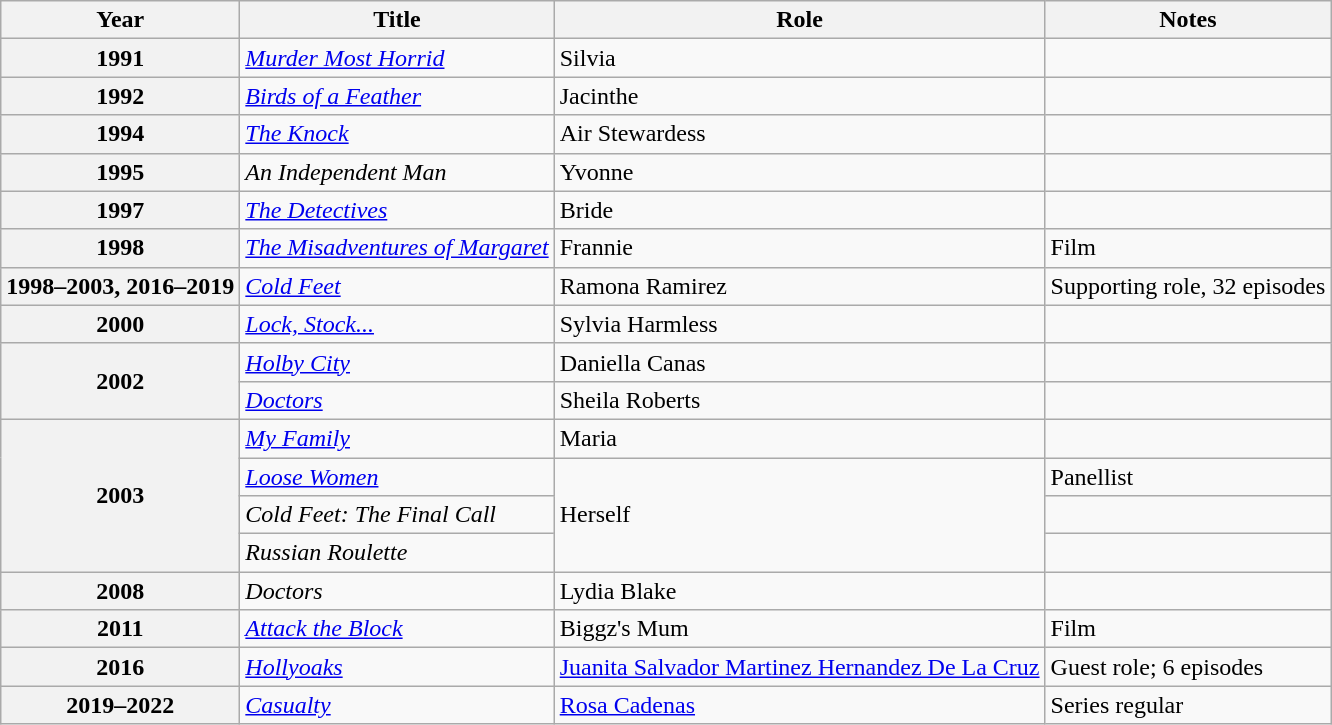<table class="wikitable plainrowheaders sortable">
<tr>
<th scope="col">Year</th>
<th scope="col">Title</th>
<th scope="col">Role</th>
<th class="unsortable">Notes</th>
</tr>
<tr>
<th scope="row">1991</th>
<td><em><a href='#'>Murder Most Horrid</a></em></td>
<td>Silvia</td>
<td></td>
</tr>
<tr>
<th scope="row">1992</th>
<td><em><a href='#'>Birds of a Feather</a></em></td>
<td>Jacinthe</td>
<td></td>
</tr>
<tr>
<th scope="row">1994</th>
<td><em><a href='#'>The Knock</a></em></td>
<td>Air Stewardess</td>
<td></td>
</tr>
<tr>
<th scope="row">1995</th>
<td><em>An Independent Man</em></td>
<td>Yvonne</td>
<td></td>
</tr>
<tr>
<th scope="row">1997</th>
<td><em><a href='#'>The Detectives</a></em></td>
<td>Bride</td>
<td></td>
</tr>
<tr>
<th scope="row">1998</th>
<td><em><a href='#'>The Misadventures of Margaret</a></em></td>
<td>Frannie</td>
<td>Film</td>
</tr>
<tr>
<th scope="row">1998–2003, 2016–2019</th>
<td><em><a href='#'>Cold Feet</a></em></td>
<td>Ramona Ramirez</td>
<td>Supporting role, 32 episodes</td>
</tr>
<tr>
<th scope="row">2000</th>
<td><em><a href='#'>Lock, Stock...</a></em></td>
<td>Sylvia Harmless</td>
<td></td>
</tr>
<tr>
<th scope="row" rowspan=2>2002</th>
<td><em><a href='#'>Holby City</a></em></td>
<td>Daniella Canas</td>
<td></td>
</tr>
<tr>
<td><em><a href='#'>Doctors</a></em></td>
<td>Sheila Roberts</td>
<td></td>
</tr>
<tr>
<th scope="row" rowspan=4>2003</th>
<td><em><a href='#'>My Family</a></em></td>
<td>Maria</td>
<td></td>
</tr>
<tr>
<td><em><a href='#'>Loose Women</a></em></td>
<td rowspan=3>Herself</td>
<td>Panellist</td>
</tr>
<tr>
<td><em>Cold Feet: The Final Call</em></td>
<td></td>
</tr>
<tr>
<td><em>Russian Roulette</em></td>
<td></td>
</tr>
<tr>
<th scope="row">2008</th>
<td><em>Doctors</em></td>
<td>Lydia Blake</td>
<td></td>
</tr>
<tr>
<th scope="row">2011</th>
<td><em><a href='#'>Attack the Block</a></em></td>
<td>Biggz's Mum</td>
<td>Film</td>
</tr>
<tr>
<th scope="row">2016</th>
<td><em><a href='#'>Hollyoaks</a></em></td>
<td><a href='#'>Juanita Salvador Martinez Hernandez De La Cruz</a></td>
<td>Guest role; 6 episodes</td>
</tr>
<tr>
<th scope="row">2019–2022</th>
<td><em><a href='#'>Casualty</a></em></td>
<td><a href='#'>Rosa Cadenas</a></td>
<td>Series regular</td>
</tr>
</table>
